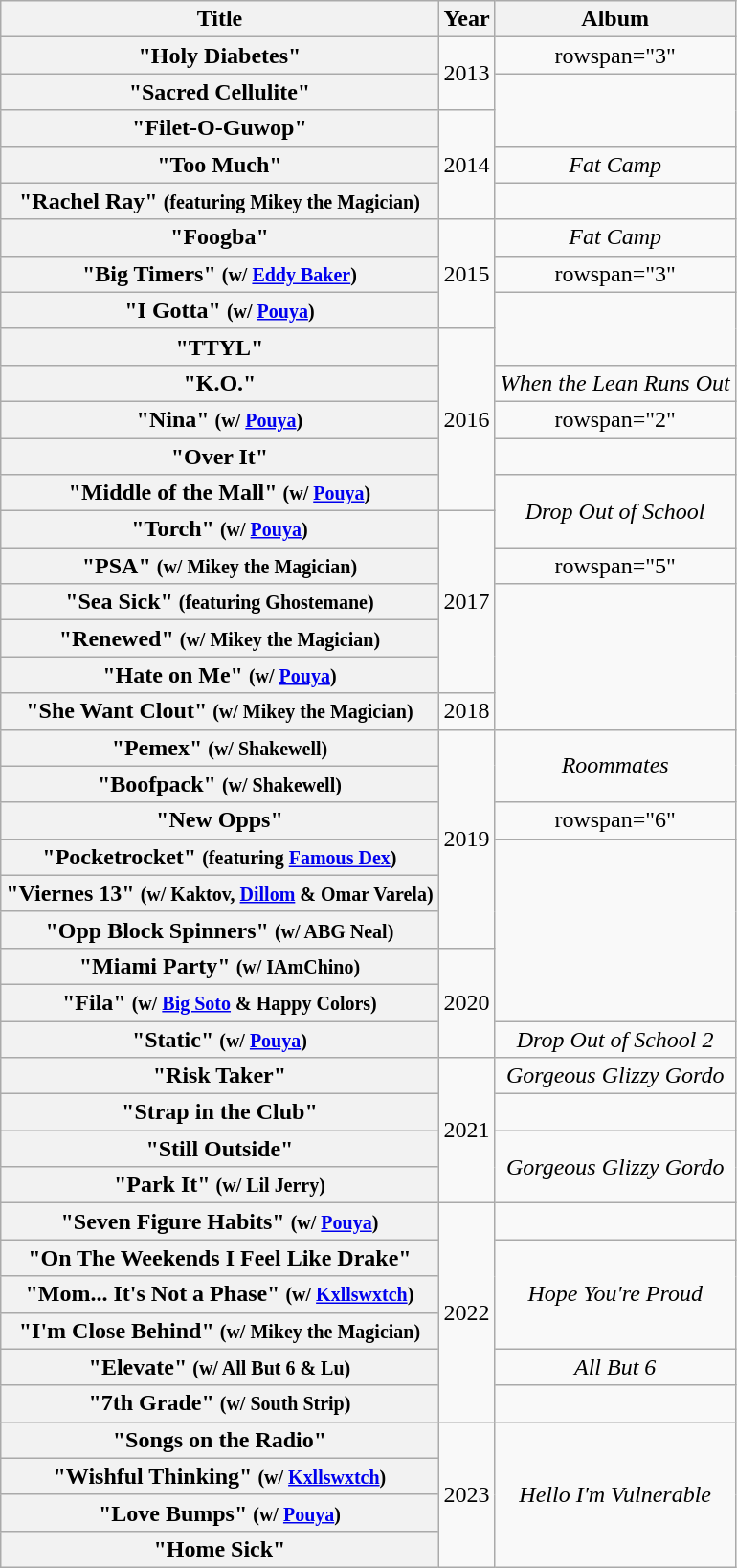<table class="wikitable plainrowheaders" style="text-align:center;">
<tr>
<th scope="col">Title</th>
<th scope="col">Year</th>
<th scope="col">Album</th>
</tr>
<tr>
<th scope="row">"Holy Diabetes"</th>
<td rowspan="2">2013</td>
<td>rowspan="3"</td>
</tr>
<tr>
<th scope="row">"Sacred Cellulite"</th>
</tr>
<tr>
<th scope="row">"Filet-O-Guwop"</th>
<td rowspan="3">2014</td>
</tr>
<tr>
<th scope="row">"Too Much"</th>
<td><em>Fat Camp</em></td>
</tr>
<tr>
<th scope="row">"Rachel Ray" <small>(featuring Mikey the Magician)</small></th>
<td></td>
</tr>
<tr>
<th scope="row">"Foogba"</th>
<td rowspan="3">2015</td>
<td><em>Fat Camp</em></td>
</tr>
<tr>
<th scope="row">"Big Timers" <small>(w/ <a href='#'>Eddy Baker</a>)</small></th>
<td>rowspan="3"</td>
</tr>
<tr>
<th scope="row">"I Gotta" <small>(w/ <a href='#'>Pouya</a>)</small></th>
</tr>
<tr>
<th scope="row">"TTYL"</th>
<td rowspan="5">2016</td>
</tr>
<tr>
<th scope="row">"K.O."</th>
<td><em>When the Lean Runs Out</em></td>
</tr>
<tr>
<th scope="row">"Nina" <small>(w/ <a href='#'>Pouya</a>)</small></th>
<td>rowspan="2"</td>
</tr>
<tr>
<th scope="row">"Over It"</th>
</tr>
<tr>
<th scope="row">"Middle of the Mall" <small>(w/ <a href='#'>Pouya</a>)</small></th>
<td rowspan="2"><em>Drop Out of School</em></td>
</tr>
<tr>
<th scope="row">"Torch" <small>(w/ <a href='#'>Pouya</a>)</small></th>
<td rowspan="5">2017</td>
</tr>
<tr>
<th scope="row">"PSA" <small>(w/ Mikey the Magician)</small></th>
<td>rowspan="5"</td>
</tr>
<tr>
<th scope="row">"Sea Sick" <small>(featuring Ghostemane)</small></th>
</tr>
<tr>
<th scope="row">"Renewed" <small>(w/ Mikey the Magician)</small></th>
</tr>
<tr>
<th scope="row">"Hate on Me" <small>(w/ <a href='#'>Pouya</a>)</small></th>
</tr>
<tr>
<th scope="row">"She Want Clout" <small>(w/ Mikey the Magician)</small></th>
<td>2018</td>
</tr>
<tr>
<th scope="row">"Pemex" <small>(w/ Shakewell)</small></th>
<td rowspan="6">2019</td>
<td rowspan="2"><em>Roommates</em></td>
</tr>
<tr>
<th scope="row">"Boofpack" <small>(w/ Shakewell)</small></th>
</tr>
<tr>
<th scope="row">"New Opps"</th>
<td>rowspan="6"</td>
</tr>
<tr>
<th scope="row">"Pocketrocket" <small>(featuring <a href='#'>Famous Dex</a>)</small></th>
</tr>
<tr>
<th scope="row">"Viernes 13" <small>(w/ Kaktov, <a href='#'>Dillom</a> & Omar Varela)</small></th>
</tr>
<tr>
<th scope="row">"Opp Block Spinners" <small>(w/ ABG Neal)</small></th>
</tr>
<tr>
<th scope="row">"Miami Party" <small>(w/ IAmChino)</small></th>
<td rowspan="3">2020</td>
</tr>
<tr>
<th scope="row">"Fila" <small>(w/ <a href='#'>Big Soto</a> & Happy Colors)</small></th>
</tr>
<tr>
<th scope="row">"Static" <small>(w/ <a href='#'>Pouya</a>)</small></th>
<td><em>Drop Out of School 2</em></td>
</tr>
<tr>
<th scope="row">"Risk Taker"</th>
<td rowspan="4">2021</td>
<td><em>Gorgeous Glizzy Gordo</em></td>
</tr>
<tr>
<th scope="row">"Strap in the Club"</th>
<td></td>
</tr>
<tr>
<th scope="row">"Still Outside"</th>
<td rowspan="2"><em>Gorgeous Glizzy Gordo</em></td>
</tr>
<tr>
<th scope="row">"Park It" <small>(w/ Lil Jerry)</small></th>
</tr>
<tr>
<th scope="row">"Seven Figure Habits" <small>(w/ <a href='#'>Pouya</a>)</small></th>
<td rowspan="6">2022</td>
<td></td>
</tr>
<tr>
<th scope="row">"On The Weekends I Feel Like Drake"</th>
<td rowspan="3"><em>Hope You're Proud</em></td>
</tr>
<tr>
<th scope="row">"Mom... It's Not a Phase" <small>(w/ <a href='#'>Kxllswxtch</a>)</small></th>
</tr>
<tr>
<th scope="row">"I'm Close Behind" <small>(w/ Mikey the Magician)</small></th>
</tr>
<tr>
<th scope="row">"Elevate" <small>(w/ All But 6 & Lu)</small></th>
<td><em>All But 6</em></td>
</tr>
<tr>
<th scope="row">"7th Grade" <small>(w/ South Strip)</small></th>
<td></td>
</tr>
<tr>
<th scope="row">"Songs on the Radio"</th>
<td rowspan="4">2023</td>
<td rowspan="4"><em>Hello I'm Vulnerable</em></td>
</tr>
<tr>
<th scope="row">"Wishful Thinking" <small>(w/ <a href='#'>Kxllswxtch</a>)</small></th>
</tr>
<tr>
<th scope="row">"Love Bumps" <small>(w/ <a href='#'>Pouya</a>)</small></th>
</tr>
<tr>
<th scope="row">"Home Sick"</th>
</tr>
</table>
